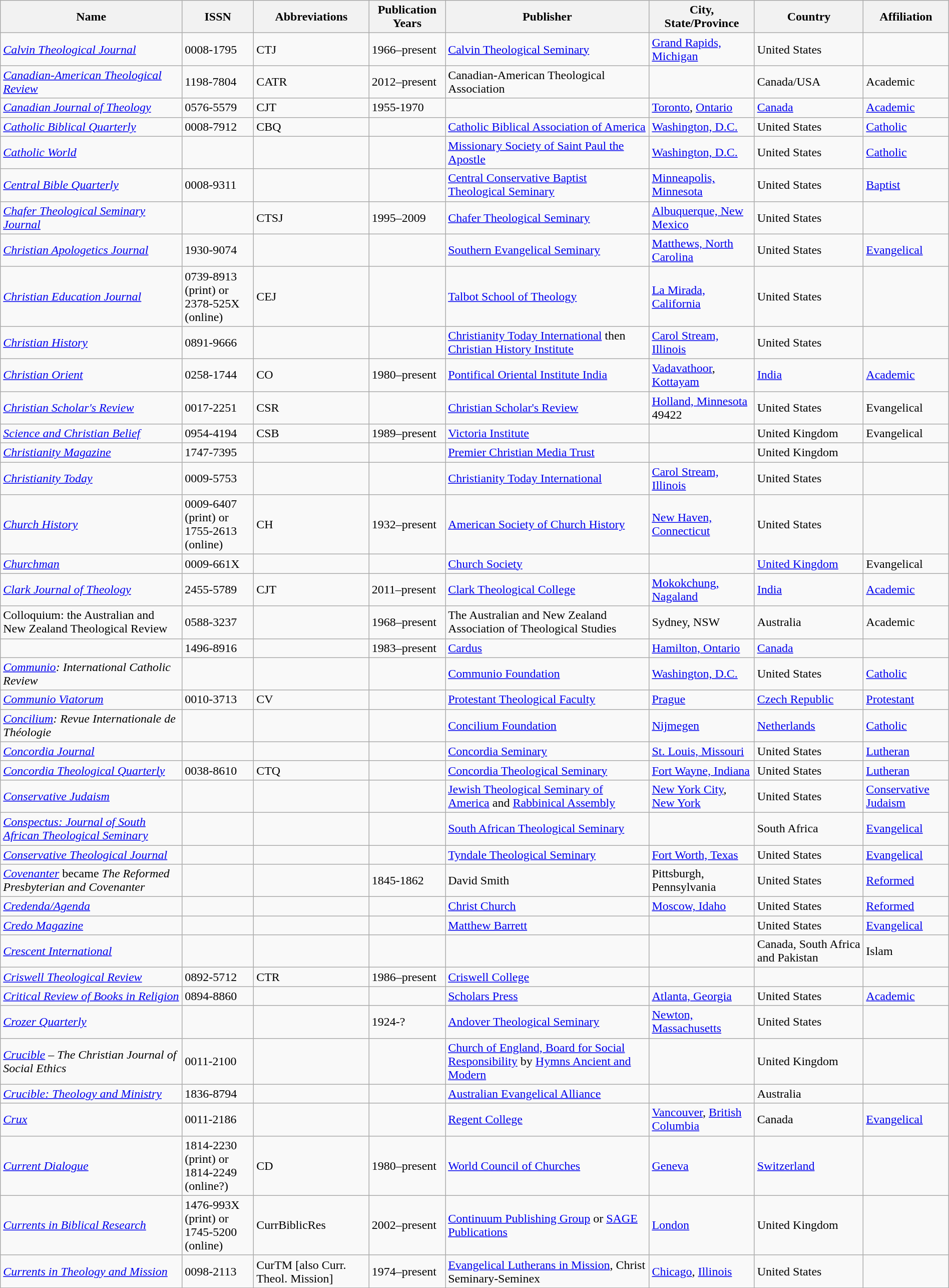<table class="wikitable sortable" style="width: 100%;">
<tr>
<th>Name</th>
<th>ISSN</th>
<th>Abbreviations</th>
<th>Publication Years</th>
<th>Publisher</th>
<th>City, State/Province</th>
<th>Country</th>
<th>Affiliation</th>
</tr>
<tr>
<td><em><a href='#'>Calvin Theological Journal</a></em></td>
<td>0008-1795</td>
<td>CTJ</td>
<td>1966–present</td>
<td><a href='#'>Calvin Theological Seminary</a></td>
<td><a href='#'>Grand Rapids, Michigan</a></td>
<td>United States</td>
<td></td>
</tr>
<tr>
<td><em><a href='#'>Canadian-American Theological Review</a></em></td>
<td>1198-7804</td>
<td>CATR</td>
<td>2012–present</td>
<td>Canadian-American Theological Association</td>
<td></td>
<td>Canada/USA</td>
<td>Academic</td>
</tr>
<tr>
<td><em><a href='#'>Canadian Journal of Theology</a></em></td>
<td>0576-5579</td>
<td>CJT</td>
<td>1955-1970</td>
<td></td>
<td><a href='#'>Toronto</a>, <a href='#'>Ontario</a></td>
<td><a href='#'>Canada</a></td>
<td><a href='#'>Academic</a></td>
</tr>
<tr>
<td><em><a href='#'>Catholic Biblical Quarterly</a></em></td>
<td>0008-7912</td>
<td>CBQ</td>
<td></td>
<td><a href='#'>Catholic Biblical Association of America</a></td>
<td><a href='#'>Washington, D.C.</a></td>
<td>United States</td>
<td><a href='#'>Catholic</a></td>
</tr>
<tr>
<td><em><a href='#'>Catholic World</a></em></td>
<td></td>
<td></td>
<td></td>
<td><a href='#'>Missionary Society of Saint Paul the Apostle</a></td>
<td><a href='#'>Washington, D.C.</a></td>
<td>United States</td>
<td><a href='#'>Catholic</a></td>
</tr>
<tr>
<td><em><a href='#'>Central Bible Quarterly</a></em></td>
<td>0008-9311</td>
<td></td>
<td></td>
<td><a href='#'>Central Conservative Baptist Theological Seminary</a></td>
<td><a href='#'>Minneapolis, Minnesota</a></td>
<td>United States</td>
<td><a href='#'>Baptist</a></td>
</tr>
<tr>
<td><em><a href='#'>Chafer Theological Seminary Journal</a></em></td>
<td></td>
<td>CTSJ</td>
<td>1995–2009</td>
<td><a href='#'>Chafer Theological Seminary</a></td>
<td><a href='#'>Albuquerque, New Mexico</a></td>
<td>United States</td>
<td></td>
</tr>
<tr>
<td><em><a href='#'>Christian Apologetics Journal</a></em></td>
<td>1930-9074</td>
<td></td>
<td></td>
<td><a href='#'>Southern Evangelical Seminary</a></td>
<td><a href='#'>Matthews, North Carolina</a></td>
<td>United States</td>
<td><a href='#'>Evangelical</a></td>
</tr>
<tr>
<td><em><a href='#'>Christian Education Journal</a></em></td>
<td>0739-8913 (print) or<br>2378-525X (online)</td>
<td>CEJ</td>
<td></td>
<td><a href='#'>Talbot School of Theology</a></td>
<td><a href='#'>La Mirada, California</a></td>
<td>United States</td>
<td></td>
</tr>
<tr>
<td><em><a href='#'>Christian History</a></em></td>
<td>0891-9666</td>
<td></td>
<td></td>
<td><a href='#'>Christianity Today International</a> then <a href='#'>Christian History Institute</a></td>
<td><a href='#'>Carol Stream, Illinois</a></td>
<td>United States</td>
<td></td>
</tr>
<tr>
<td><em><a href='#'>Christian Orient</a></em></td>
<td>0258-1744</td>
<td>CO</td>
<td>1980–present</td>
<td><a href='#'>Pontifical Oriental Institute India</a></td>
<td><a href='#'>Vadavathoor</a>, <a href='#'>Kottayam</a></td>
<td><a href='#'>India</a></td>
<td><a href='#'>Academic</a></td>
</tr>
<tr>
<td><em><a href='#'>Christian Scholar's Review</a></em></td>
<td>0017-2251</td>
<td>CSR</td>
<td></td>
<td><a href='#'>Christian Scholar's Review</a></td>
<td><a href='#'>Holland, Minnesota</a> 49422</td>
<td>United States</td>
<td>Evangelical</td>
</tr>
<tr>
<td><em><a href='#'>Science and Christian Belief</a></em></td>
<td>0954-4194</td>
<td>CSB</td>
<td>1989–present</td>
<td><a href='#'>Victoria Institute</a></td>
<td></td>
<td>United Kingdom</td>
<td>Evangelical</td>
</tr>
<tr>
<td><em><a href='#'>Christianity Magazine</a></em></td>
<td>1747-7395</td>
<td></td>
<td></td>
<td><a href='#'>Premier Christian Media Trust</a></td>
<td></td>
<td>United Kingdom</td>
<td></td>
</tr>
<tr>
<td><em><a href='#'>Christianity Today</a></em></td>
<td>0009-5753</td>
<td></td>
<td></td>
<td><a href='#'>Christianity Today International</a></td>
<td><a href='#'>Carol Stream, Illinois</a></td>
<td>United States</td>
<td></td>
</tr>
<tr>
<td><em><a href='#'>Church History</a></em></td>
<td>0009-6407 (print) or<br>1755-2613 (online)</td>
<td>CH</td>
<td>1932–present</td>
<td><a href='#'>American Society of Church History</a></td>
<td><a href='#'>New Haven, Connecticut</a></td>
<td>United States</td>
<td></td>
</tr>
<tr>
<td><em><a href='#'>Churchman</a></em></td>
<td>0009-661X</td>
<td></td>
<td></td>
<td><a href='#'>Church Society</a></td>
<td></td>
<td><a href='#'>United Kingdom</a></td>
<td>Evangelical</td>
</tr>
<tr>
<td><em><a href='#'>Clark Journal of Theology</a></em></td>
<td>2455-5789</td>
<td>CJT</td>
<td>2011–present</td>
<td><a href='#'>Clark Theological College</a></td>
<td><a href='#'>Mokokchung, Nagaland</a></td>
<td><a href='#'>India</a></td>
<td><a href='#'>Academic</a></td>
</tr>
<tr>
<td>Colloquium: the Australian and New Zealand Theological Review</td>
<td>0588-3237</td>
<td></td>
<td>1968–present</td>
<td>The Australian and New Zealand Association of Theological Studies</td>
<td>Sydney, NSW</td>
<td>Australia</td>
<td>Academic</td>
</tr>
<tr>
<td><em></em></td>
<td>1496-8916</td>
<td></td>
<td>1983–present</td>
<td><a href='#'>Cardus</a></td>
<td><a href='#'>Hamilton, Ontario</a></td>
<td><a href='#'>Canada</a></td>
<td></td>
</tr>
<tr>
<td><em><a href='#'>Communio</a>: International Catholic Review</em></td>
<td></td>
<td></td>
<td></td>
<td><a href='#'>Communio Foundation</a></td>
<td><a href='#'>Washington, D.C.</a></td>
<td>United States</td>
<td><a href='#'>Catholic</a></td>
</tr>
<tr>
<td><em><a href='#'>Communio Viatorum</a></em></td>
<td>0010-3713</td>
<td>CV</td>
<td></td>
<td><a href='#'>Protestant Theological Faculty</a></td>
<td><a href='#'>Prague</a></td>
<td><a href='#'>Czech Republic</a></td>
<td><a href='#'>Protestant</a></td>
</tr>
<tr>
<td><em><a href='#'>Concilium</a>: Revue Internationale de Théologie</em></td>
<td></td>
<td></td>
<td></td>
<td><a href='#'>Concilium Foundation</a></td>
<td><a href='#'>Nijmegen</a></td>
<td><a href='#'>Netherlands</a></td>
<td><a href='#'>Catholic</a></td>
</tr>
<tr>
<td><em><a href='#'>Concordia Journal</a></em></td>
<td></td>
<td></td>
<td></td>
<td><a href='#'>Concordia Seminary</a></td>
<td><a href='#'>St. Louis, Missouri</a></td>
<td>United States</td>
<td><a href='#'>Lutheran</a></td>
</tr>
<tr>
<td><em><a href='#'>Concordia Theological Quarterly</a></em></td>
<td>0038-8610</td>
<td>CTQ</td>
<td></td>
<td><a href='#'>Concordia Theological Seminary</a></td>
<td><a href='#'>Fort Wayne, Indiana</a></td>
<td>United States</td>
<td><a href='#'>Lutheran</a></td>
</tr>
<tr>
<td><em><a href='#'>Conservative Judaism</a></em></td>
<td></td>
<td></td>
<td></td>
<td><a href='#'>Jewish Theological Seminary of America</a> and <a href='#'>Rabbinical Assembly</a></td>
<td><a href='#'>New York City</a>, <a href='#'>New York</a></td>
<td>United States</td>
<td><a href='#'>Conservative Judaism</a></td>
</tr>
<tr>
<td><em><a href='#'>Conspectus: Journal of South African Theological Seminary</a></em></td>
<td></td>
<td></td>
<td></td>
<td><a href='#'>South African Theological Seminary</a></td>
<td></td>
<td>South Africa</td>
<td><a href='#'>Evangelical</a></td>
</tr>
<tr>
<td><em><a href='#'>Conservative Theological Journal</a></em></td>
<td></td>
<td></td>
<td></td>
<td><a href='#'>Tyndale Theological Seminary</a></td>
<td><a href='#'>Fort Worth, Texas</a></td>
<td>United States</td>
<td><a href='#'>Evangelical</a></td>
</tr>
<tr>
<td><em><a href='#'>Covenanter</a></em> became <em>The Reformed Presbyterian and Covenanter</em></td>
<td></td>
<td></td>
<td>1845-1862</td>
<td>David Smith</td>
<td>Pittsburgh, Pennsylvania</td>
<td>United States</td>
<td><a href='#'>Reformed</a></td>
</tr>
<tr>
<td><em><a href='#'>Credenda/Agenda</a></em></td>
<td></td>
<td></td>
<td></td>
<td><a href='#'>Christ Church</a></td>
<td><a href='#'>Moscow, Idaho</a></td>
<td>United States</td>
<td><a href='#'>Reformed</a></td>
</tr>
<tr>
<td><em><a href='#'>Credo Magazine</a></em></td>
<td></td>
<td></td>
<td></td>
<td><a href='#'>Matthew Barrett</a></td>
<td></td>
<td>United States</td>
<td><a href='#'>Evangelical</a></td>
</tr>
<tr>
<td><em><a href='#'>Crescent International</a></em></td>
<td></td>
<td></td>
<td></td>
<td></td>
<td></td>
<td>Canada, South Africa and Pakistan</td>
<td>Islam</td>
</tr>
<tr>
<td><em><a href='#'>Criswell Theological Review</a></em></td>
<td>0892-5712</td>
<td>CTR</td>
<td>1986–present</td>
<td><a href='#'>Criswell College</a></td>
<td></td>
<td></td>
<td></td>
</tr>
<tr>
<td><em><a href='#'>Critical Review of Books in Religion</a></em></td>
<td>0894-8860</td>
<td></td>
<td></td>
<td><a href='#'>Scholars Press</a></td>
<td><a href='#'>Atlanta, Georgia</a></td>
<td>United States</td>
<td><a href='#'>Academic</a></td>
</tr>
<tr>
<td><em><a href='#'>Crozer Quarterly</a></em></td>
<td></td>
<td></td>
<td>1924-?</td>
<td><a href='#'>Andover Theological Seminary</a></td>
<td><a href='#'>Newton, Massachusetts</a></td>
<td>United States</td>
<td></td>
</tr>
<tr>
<td><em><a href='#'>Crucible</a> – The Christian Journal of Social Ethics</em></td>
<td>0011-2100</td>
<td></td>
<td></td>
<td><a href='#'>Church of England, Board for Social Responsibility</a> by <a href='#'>Hymns Ancient and Modern</a></td>
<td></td>
<td>United Kingdom</td>
<td></td>
</tr>
<tr>
<td><em><a href='#'>Crucible: Theology and Ministry</a></em></td>
<td>1836-8794</td>
<td></td>
<td></td>
<td><a href='#'>Australian Evangelical Alliance</a></td>
<td></td>
<td>Australia</td>
<td></td>
</tr>
<tr>
<td><em><a href='#'>Crux</a></em></td>
<td>0011-2186</td>
<td></td>
<td></td>
<td><a href='#'>Regent College</a></td>
<td><a href='#'>Vancouver</a>, <a href='#'>British Columbia</a></td>
<td>Canada</td>
<td><a href='#'>Evangelical</a></td>
</tr>
<tr>
<td><em><a href='#'>Current Dialogue</a></em></td>
<td>1814-2230 (print) or<br>1814-2249 (online?)</td>
<td>CD</td>
<td>1980–present</td>
<td><a href='#'>World Council of Churches</a></td>
<td><a href='#'>Geneva</a></td>
<td><a href='#'>Switzerland</a></td>
<td></td>
</tr>
<tr>
<td><em><a href='#'>Currents in Biblical Research</a></em></td>
<td>1476-993X (print) or<br>1745-5200 (online)</td>
<td>CurrBiblicRes</td>
<td>2002–present</td>
<td><a href='#'>Continuum Publishing Group</a> or <a href='#'>SAGE Publications</a></td>
<td><a href='#'>London</a></td>
<td>United Kingdom</td>
<td></td>
</tr>
<tr>
<td><em><a href='#'>Currents in Theology and Mission</a></em></td>
<td>0098-2113</td>
<td>CurTM [also Curr. Theol. Mission]</td>
<td>1974–present</td>
<td><a href='#'>Evangelical Lutherans in Mission</a>, Christ Seminary-Seminex</td>
<td><a href='#'>Chicago</a>, <a href='#'>Illinois</a></td>
<td>United States</td>
<td></td>
</tr>
<tr>
</tr>
</table>
